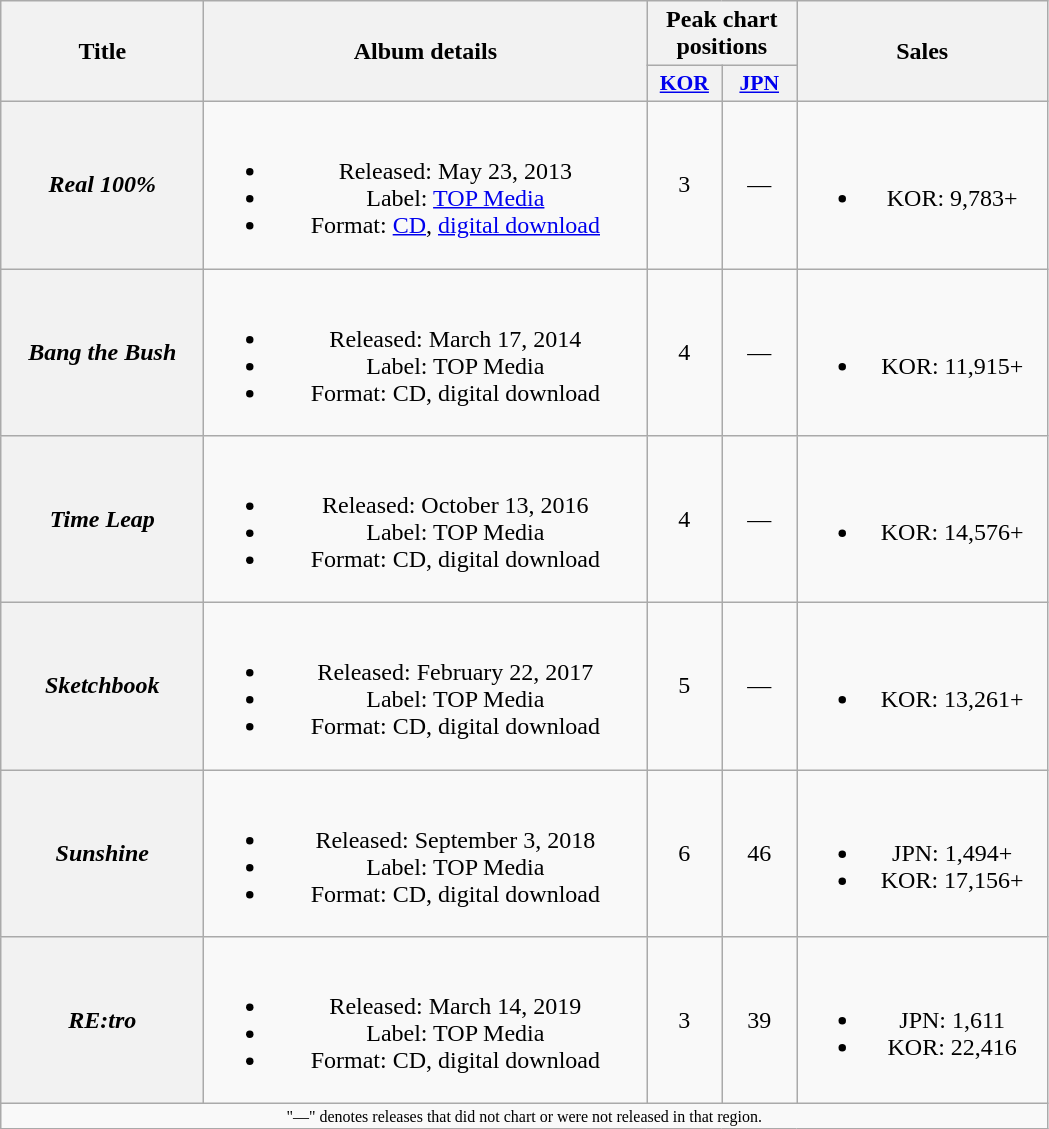<table class="wikitable plainrowheaders" style="text-align:center">
<tr>
<th scope="col" rowspan="2" style="width:8em">Title</th>
<th scope="col" rowspan="2" style="width:18em">Album details</th>
<th colspan="2" scope="col">Peak chart positions</th>
<th scope="col" rowspan="2" style="width:10em">Sales</th>
</tr>
<tr>
<th style="width:3em;font-size:90%"><a href='#'>KOR</a><br></th>
<th style="width:3em;font-size:90%"><a href='#'>JPN</a><br></th>
</tr>
<tr>
<th scope="row"><em>Real 100%</em></th>
<td><br><ul><li>Released: May 23, 2013</li><li>Label: <a href='#'>TOP Media</a></li><li>Format: <a href='#'>CD</a>, <a href='#'>digital download</a></li></ul></td>
<td>3</td>
<td>—</td>
<td><br><ul><li>KOR: 9,783+</li></ul></td>
</tr>
<tr>
<th scope="row"><em>Bang the Bush</em></th>
<td><br><ul><li>Released: March 17, 2014</li><li>Label: TOP Media</li><li>Format: CD, digital download</li></ul></td>
<td>4</td>
<td>—</td>
<td><br><ul><li>KOR: 11,915+</li></ul></td>
</tr>
<tr>
<th scope="row"><em>Time Leap</em></th>
<td><br><ul><li>Released: October 13, 2016</li><li>Label: TOP Media</li><li>Format: CD, digital download</li></ul></td>
<td>4</td>
<td>—</td>
<td><br><ul><li>KOR: 14,576+</li></ul></td>
</tr>
<tr>
<th scope="row"><em>Sketchbook</em></th>
<td><br><ul><li>Released: February 22, 2017</li><li>Label: TOP Media</li><li>Format: CD, digital download</li></ul></td>
<td>5</td>
<td>—</td>
<td><br><ul><li>KOR: 13,261+</li></ul></td>
</tr>
<tr>
<th scope="row"><em>Sunshine</em></th>
<td><br><ul><li>Released: September 3, 2018</li><li>Label: TOP Media</li><li>Format: CD, digital download</li></ul></td>
<td>6</td>
<td>46</td>
<td><br><ul><li>JPN: 1,494+</li><li>KOR: 17,156+</li></ul></td>
</tr>
<tr>
<th scope="row"><em>RE:tro</em></th>
<td><br><ul><li>Released: March 14, 2019</li><li>Label: TOP Media</li><li>Format: CD, digital download</li></ul></td>
<td>3</td>
<td>39</td>
<td><br><ul><li>JPN: 1,611</li><li>KOR: 22,416</li></ul></td>
</tr>
<tr>
<td colspan="5" style="font-size:8pt">"—" denotes releases that did not chart or were not released in that region.</td>
</tr>
</table>
